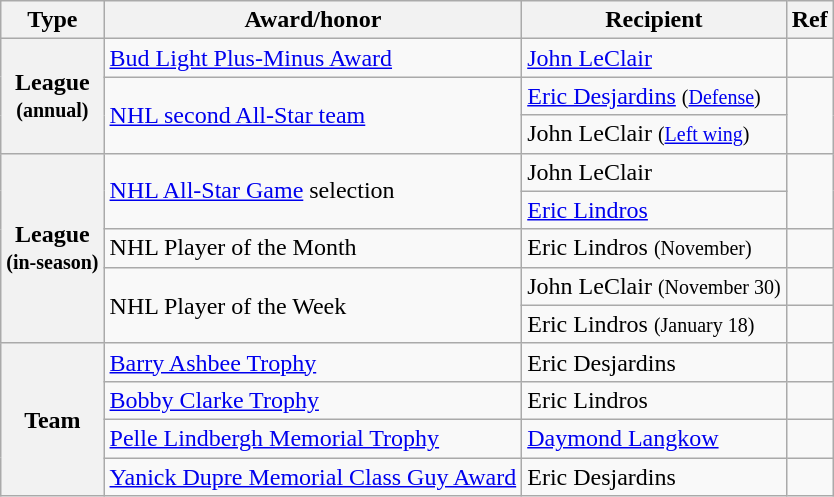<table class="wikitable">
<tr>
<th scope="col">Type</th>
<th scope="col">Award/honor</th>
<th scope="col">Recipient</th>
<th scope="col">Ref</th>
</tr>
<tr>
<th scope="row" rowspan="3">League<br><small>(annual)</small></th>
<td><a href='#'>Bud Light Plus-Minus Award</a></td>
<td><a href='#'>John LeClair</a></td>
<td></td>
</tr>
<tr>
<td rowspan="2"><a href='#'>NHL second All-Star team</a></td>
<td><a href='#'>Eric Desjardins</a> <small>(<a href='#'>Defense</a>)</small></td>
<td rowspan="2"></td>
</tr>
<tr>
<td>John LeClair <small>(<a href='#'>Left wing</a>)</small></td>
</tr>
<tr>
<th scope="row" rowspan="5">League<br><small>(in-season)</small></th>
<td rowspan="2"><a href='#'>NHL All-Star Game</a> selection</td>
<td>John LeClair</td>
<td rowspan="2"></td>
</tr>
<tr>
<td><a href='#'>Eric Lindros</a></td>
</tr>
<tr>
<td>NHL Player of the Month</td>
<td>Eric Lindros <small>(November)</small></td>
<td></td>
</tr>
<tr>
<td rowspan="2">NHL Player of the Week</td>
<td>John LeClair <small>(November 30)</small></td>
<td></td>
</tr>
<tr>
<td>Eric Lindros <small>(January 18)</small></td>
<td></td>
</tr>
<tr>
<th scope="row" rowspan="4">Team</th>
<td><a href='#'>Barry Ashbee Trophy</a></td>
<td>Eric Desjardins</td>
<td></td>
</tr>
<tr>
<td><a href='#'>Bobby Clarke Trophy</a></td>
<td>Eric Lindros</td>
<td></td>
</tr>
<tr>
<td><a href='#'>Pelle Lindbergh Memorial Trophy</a></td>
<td><a href='#'>Daymond Langkow</a></td>
<td></td>
</tr>
<tr>
<td><a href='#'>Yanick Dupre Memorial Class Guy Award</a></td>
<td>Eric Desjardins</td>
<td></td>
</tr>
</table>
